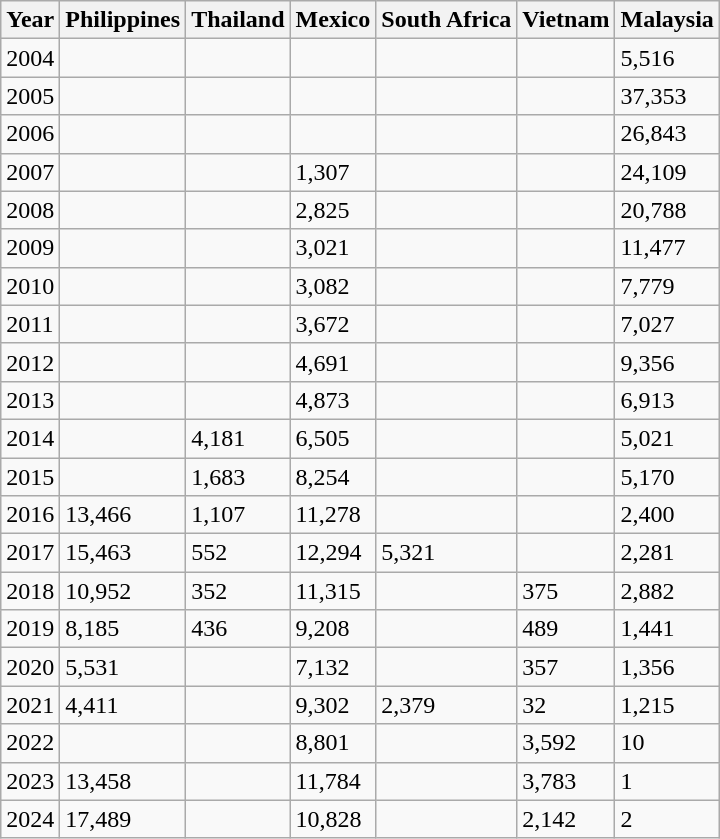<table class="wikitable">
<tr>
<th>Year</th>
<th>Philippines</th>
<th>Thailand</th>
<th>Mexico</th>
<th>South Africa</th>
<th>Vietnam</th>
<th>Malaysia</th>
</tr>
<tr>
<td>2004</td>
<td></td>
<td></td>
<td></td>
<td></td>
<td></td>
<td>5,516</td>
</tr>
<tr>
<td>2005</td>
<td></td>
<td></td>
<td></td>
<td></td>
<td></td>
<td>37,353</td>
</tr>
<tr>
<td>2006</td>
<td></td>
<td></td>
<td></td>
<td></td>
<td></td>
<td>26,843</td>
</tr>
<tr>
<td>2007</td>
<td></td>
<td></td>
<td>1,307</td>
<td></td>
<td></td>
<td>24,109</td>
</tr>
<tr>
<td>2008</td>
<td></td>
<td></td>
<td>2,825</td>
<td></td>
<td></td>
<td>20,788</td>
</tr>
<tr>
<td>2009</td>
<td></td>
<td></td>
<td>3,021</td>
<td></td>
<td></td>
<td>11,477</td>
</tr>
<tr>
<td>2010</td>
<td></td>
<td></td>
<td>3,082</td>
<td></td>
<td></td>
<td>7,779</td>
</tr>
<tr>
<td>2011</td>
<td></td>
<td></td>
<td>3,672</td>
<td></td>
<td></td>
<td>7,027</td>
</tr>
<tr>
<td>2012</td>
<td></td>
<td></td>
<td>4,691</td>
<td></td>
<td></td>
<td>9,356</td>
</tr>
<tr>
<td>2013</td>
<td></td>
<td></td>
<td>4,873</td>
<td></td>
<td></td>
<td>6,913</td>
</tr>
<tr>
<td>2014</td>
<td></td>
<td>4,181</td>
<td>6,505</td>
<td></td>
<td></td>
<td>5,021</td>
</tr>
<tr>
<td>2015</td>
<td></td>
<td>1,683</td>
<td>8,254</td>
<td></td>
<td></td>
<td>5,170</td>
</tr>
<tr>
<td>2016</td>
<td>13,466</td>
<td>1,107</td>
<td>11,278</td>
<td></td>
<td></td>
<td>2,400</td>
</tr>
<tr>
<td>2017</td>
<td>15,463</td>
<td>552</td>
<td>12,294</td>
<td>5,321</td>
<td></td>
<td>2,281</td>
</tr>
<tr>
<td>2018</td>
<td>10,952</td>
<td>352</td>
<td>11,315</td>
<td></td>
<td>375</td>
<td>2,882</td>
</tr>
<tr>
<td>2019</td>
<td>8,185</td>
<td>436</td>
<td>9,208</td>
<td></td>
<td>489</td>
<td>1,441</td>
</tr>
<tr>
<td>2020</td>
<td>5,531</td>
<td></td>
<td>7,132</td>
<td></td>
<td>357</td>
<td>1,356</td>
</tr>
<tr>
<td>2021</td>
<td>4,411</td>
<td></td>
<td>9,302</td>
<td>2,379</td>
<td>32</td>
<td>1,215</td>
</tr>
<tr>
<td>2022</td>
<td></td>
<td></td>
<td>8,801</td>
<td></td>
<td>3,592</td>
<td>10</td>
</tr>
<tr>
<td>2023</td>
<td>13,458</td>
<td></td>
<td>11,784</td>
<td></td>
<td>3,783</td>
<td>1</td>
</tr>
<tr>
<td>2024</td>
<td>17,489</td>
<td></td>
<td>10,828</td>
<td></td>
<td>2,142</td>
<td>2</td>
</tr>
</table>
